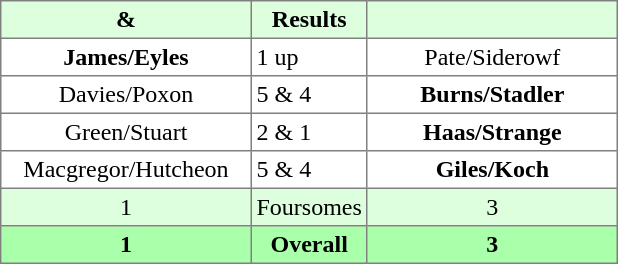<table border="1" cellpadding="3" style="border-collapse:collapse; text-align:center;">
<tr style="background:#ddffdd;">
<th width=160> & </th>
<th>Results</th>
<th width=160></th>
</tr>
<tr>
<td><strong>James/Eyles</strong></td>
<td align=left> 1 up</td>
<td>Pate/Siderowf</td>
</tr>
<tr>
<td>Davies/Poxon</td>
<td align=left> 5 & 4</td>
<td><strong>Burns/Stadler</strong></td>
</tr>
<tr>
<td>Green/Stuart</td>
<td align=left> 2 & 1</td>
<td><strong>Haas/Strange</strong></td>
</tr>
<tr>
<td>Macgregor/Hutcheon</td>
<td align=left> 5 & 4</td>
<td><strong>Giles/Koch</strong></td>
</tr>
<tr style="background:#ddffdd;">
<td>1</td>
<td>Foursomes</td>
<td>3</td>
</tr>
<tr style="background:#aaffaa;">
<th>1</th>
<th>Overall</th>
<th>3</th>
</tr>
</table>
